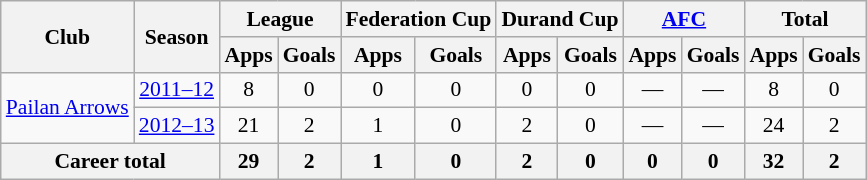<table class="wikitable" style="font-size:90%; text-align:center;">
<tr>
<th rowspan="2">Club</th>
<th rowspan="2">Season</th>
<th colspan="2">League</th>
<th colspan="2">Federation Cup</th>
<th colspan="2">Durand Cup</th>
<th colspan="2"><a href='#'>AFC</a></th>
<th colspan="2">Total</th>
</tr>
<tr>
<th>Apps</th>
<th>Goals</th>
<th>Apps</th>
<th>Goals</th>
<th>Apps</th>
<th>Goals</th>
<th>Apps</th>
<th>Goals</th>
<th>Apps</th>
<th>Goals</th>
</tr>
<tr>
<td rowspan="2"><a href='#'>Pailan Arrows</a></td>
<td><a href='#'>2011–12</a></td>
<td>8</td>
<td>0</td>
<td>0</td>
<td>0</td>
<td>0</td>
<td>0</td>
<td>—</td>
<td>—</td>
<td>8</td>
<td>0</td>
</tr>
<tr>
<td><a href='#'>2012–13</a></td>
<td>21</td>
<td>2</td>
<td>1</td>
<td>0</td>
<td>2</td>
<td>0</td>
<td>—</td>
<td>—</td>
<td>24</td>
<td>2</td>
</tr>
<tr>
<th colspan="2">Career total</th>
<th>29</th>
<th>2</th>
<th>1</th>
<th>0</th>
<th>2</th>
<th>0</th>
<th>0</th>
<th>0</th>
<th>32</th>
<th>2</th>
</tr>
</table>
